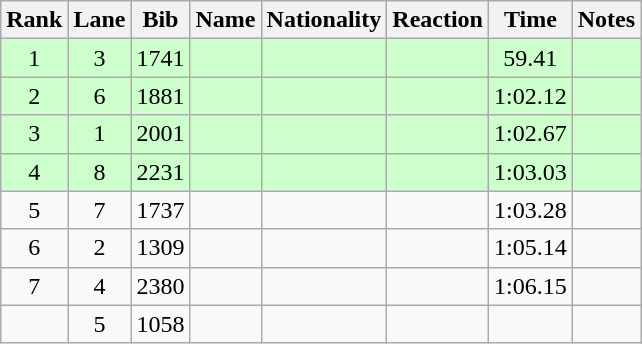<table class="wikitable sortable" style="text-align:center">
<tr>
<th>Rank</th>
<th>Lane</th>
<th>Bib</th>
<th>Name</th>
<th>Nationality</th>
<th>Reaction</th>
<th>Time</th>
<th>Notes</th>
</tr>
<tr bgcolor=ccffcc>
<td>1</td>
<td>3</td>
<td>1741</td>
<td align=left></td>
<td align=left></td>
<td></td>
<td>59.41</td>
<td><strong></strong></td>
</tr>
<tr bgcolor=ccffcc>
<td>2</td>
<td>6</td>
<td>1881</td>
<td align=left></td>
<td align=left></td>
<td></td>
<td>1:02.12</td>
<td><strong></strong></td>
</tr>
<tr bgcolor=ccffcc>
<td>3</td>
<td>1</td>
<td>2001</td>
<td align=left></td>
<td align=left></td>
<td></td>
<td>1:02.67</td>
<td><strong></strong></td>
</tr>
<tr bgcolor=ccffcc>
<td>4</td>
<td>8</td>
<td>2231</td>
<td align=left></td>
<td align=left></td>
<td></td>
<td>1:03.03</td>
<td><strong></strong></td>
</tr>
<tr>
<td>5</td>
<td>7</td>
<td>1737</td>
<td align=left></td>
<td align=left></td>
<td></td>
<td>1:03.28</td>
<td></td>
</tr>
<tr>
<td>6</td>
<td>2</td>
<td>1309</td>
<td align=left></td>
<td align=left></td>
<td></td>
<td>1:05.14</td>
<td></td>
</tr>
<tr>
<td>7</td>
<td>4</td>
<td>2380</td>
<td align=left></td>
<td align=left></td>
<td></td>
<td>1:06.15</td>
<td></td>
</tr>
<tr>
<td></td>
<td>5</td>
<td>1058</td>
<td align=left></td>
<td align=left></td>
<td></td>
<td></td>
<td><strong></strong></td>
</tr>
</table>
